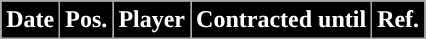<table class="wikitable plainrowheaders sortable">
<tr>
<th style="background:black; color:white; ">Date</th>
<th style="background:black; color:white; ">Pos.</th>
<th style="background:black; color:white; ">Player</th>
<th style="background:black; color:white; ">Contracted until</th>
<th style="background:black; color:white; ">Ref.</th>
</tr>
</table>
